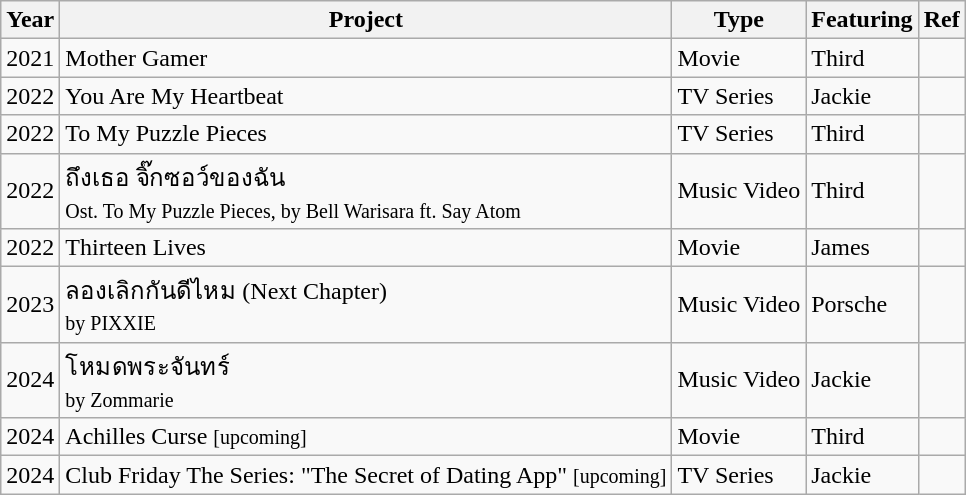<table class="wikitable sortable mw-collapsible mw-collapsed">
<tr>
<th>Year</th>
<th>Project</th>
<th>Type</th>
<th>Featuring</th>
<th>Ref</th>
</tr>
<tr>
<td>2021</td>
<td>Mother Gamer</td>
<td>Movie</td>
<td>Third</td>
<td></td>
</tr>
<tr>
<td>2022</td>
<td>You Are My Heartbeat</td>
<td>TV Series</td>
<td>Jackie</td>
<td></td>
</tr>
<tr>
<td>2022</td>
<td>To My Puzzle Pieces</td>
<td>TV Series</td>
<td>Third</td>
<td></td>
</tr>
<tr>
<td>2022</td>
<td>ถึงเธอ จิ๊กซอว์ของฉัน<br><small>Ost. To My Puzzle Pieces, by Bell Warisara ft. Say Atom</small></td>
<td>Music Video</td>
<td>Third</td>
<td></td>
</tr>
<tr>
<td>2022</td>
<td>Thirteen Lives</td>
<td>Movie</td>
<td>James</td>
<td></td>
</tr>
<tr>
<td>2023</td>
<td>ลองเลิกกันดีไหม (Next Chapter)<br><small>by PIXXIE</small></td>
<td>Music Video</td>
<td>Porsche</td>
<td></td>
</tr>
<tr>
<td>2024</td>
<td>โหมดพระจันทร์<br><small>by Zommarie</small></td>
<td>Music Video</td>
<td>Jackie</td>
<td></td>
</tr>
<tr>
<td>2024</td>
<td>Achilles Curse <small>[upcoming]</small></td>
<td>Movie</td>
<td>Third</td>
<td></td>
</tr>
<tr>
<td>2024</td>
<td>Club Friday The Series: "The Secret of Dating App" <small>[upcoming]</small></td>
<td>TV Series</td>
<td>Jackie</td>
<td></td>
</tr>
</table>
